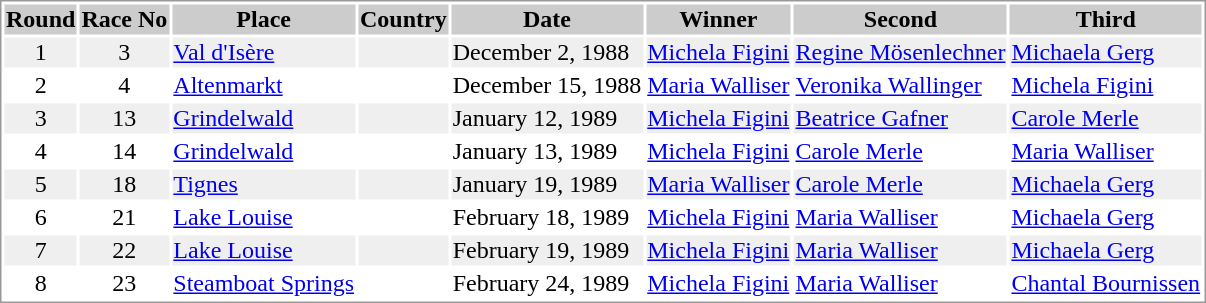<table border="0" style="border: 1px solid #999; background-color:#FFFFFF; text-align:center">
<tr align="center" bgcolor="#CCCCCC">
<th>Round</th>
<th>Race No</th>
<th>Place</th>
<th>Country</th>
<th>Date</th>
<th>Winner</th>
<th>Second</th>
<th>Third</th>
</tr>
<tr bgcolor="#EFEFEF">
<td>1</td>
<td>3</td>
<td align="left"><a href='#'>Val d'Isère</a></td>
<td align="left"></td>
<td align="left">December 2, 1988</td>
<td align="left"> <a href='#'>Michela Figini</a></td>
<td align="left"> <a href='#'>Regine Mösenlechner</a></td>
<td align="left"> <a href='#'>Michaela Gerg</a></td>
</tr>
<tr>
<td>2</td>
<td>4</td>
<td align="left"><a href='#'>Altenmarkt</a></td>
<td align="left"></td>
<td align="left">December 15, 1988</td>
<td align="left"> <a href='#'>Maria Walliser</a></td>
<td align="left"> <a href='#'>Veronika Wallinger</a></td>
<td align="left"> <a href='#'>Michela Figini</a></td>
</tr>
<tr bgcolor="#EFEFEF">
<td>3</td>
<td>13</td>
<td align="left"><a href='#'>Grindelwald</a></td>
<td align="left"></td>
<td align="left">January 12, 1989</td>
<td align="left"> <a href='#'>Michela Figini</a></td>
<td align="left"> <a href='#'>Beatrice Gafner</a></td>
<td align="left"> <a href='#'>Carole Merle</a></td>
</tr>
<tr>
<td>4</td>
<td>14</td>
<td align="left"><a href='#'>Grindelwald</a></td>
<td align="left"></td>
<td align="left">January 13, 1989</td>
<td align="left"> <a href='#'>Michela Figini</a></td>
<td align="left"> <a href='#'>Carole Merle</a></td>
<td align="left"> <a href='#'>Maria Walliser</a></td>
</tr>
<tr bgcolor="#EFEFEF">
<td>5</td>
<td>18</td>
<td align="left"><a href='#'>Tignes</a></td>
<td align="left"></td>
<td align="left">January 19, 1989</td>
<td align="left"> <a href='#'>Maria Walliser</a></td>
<td align="left"> <a href='#'>Carole Merle</a></td>
<td align="left"> <a href='#'>Michaela Gerg</a></td>
</tr>
<tr>
<td>6</td>
<td>21</td>
<td align="left"><a href='#'>Lake Louise</a></td>
<td align="left"></td>
<td align="left">February 18, 1989</td>
<td align="left"> <a href='#'>Michela Figini</a></td>
<td align="left"> <a href='#'>Maria Walliser</a></td>
<td align="left"> <a href='#'>Michaela Gerg</a></td>
</tr>
<tr bgcolor="#EFEFEF">
<td>7</td>
<td>22</td>
<td align="left"><a href='#'>Lake Louise</a></td>
<td align="left"></td>
<td align="left">February 19, 1989</td>
<td align="left"> <a href='#'>Michela Figini</a></td>
<td align="left"> <a href='#'>Maria Walliser</a></td>
<td align="left"> <a href='#'>Michaela Gerg</a></td>
</tr>
<tr>
<td>8</td>
<td>23</td>
<td align="left"><a href='#'>Steamboat Springs</a></td>
<td align="left"></td>
<td align="left">February 24, 1989</td>
<td align="left"> <a href='#'>Michela Figini</a></td>
<td align="left"> <a href='#'>Maria Walliser</a></td>
<td align="left"> <a href='#'>Chantal Bournissen</a></td>
</tr>
</table>
